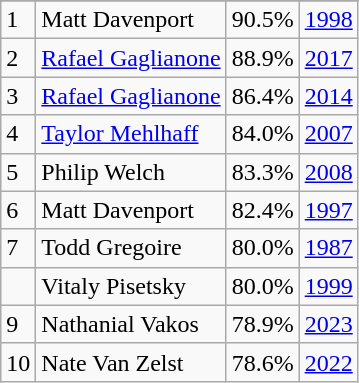<table class="wikitable">
<tr>
</tr>
<tr>
<td>1</td>
<td>Matt Davenport</td>
<td><abbr>90.5%</abbr></td>
<td><a href='#'>1998</a></td>
</tr>
<tr>
<td>2</td>
<td><a href='#'>Rafael Gaglianone</a></td>
<td><abbr>88.9%</abbr></td>
<td><a href='#'>2017</a></td>
</tr>
<tr>
<td>3</td>
<td><a href='#'>Rafael Gaglianone</a></td>
<td><abbr>86.4%</abbr></td>
<td><a href='#'>2014</a></td>
</tr>
<tr>
<td>4</td>
<td><a href='#'>Taylor Mehlhaff</a></td>
<td><abbr>84.0%</abbr></td>
<td><a href='#'>2007</a></td>
</tr>
<tr>
<td>5</td>
<td>Philip Welch</td>
<td><abbr>83.3%</abbr></td>
<td><a href='#'>2008</a></td>
</tr>
<tr>
<td>6</td>
<td>Matt Davenport</td>
<td><abbr>82.4%</abbr></td>
<td><a href='#'>1997</a></td>
</tr>
<tr>
<td>7</td>
<td>Todd Gregoire</td>
<td><abbr>80.0%</abbr></td>
<td><a href='#'>1987</a></td>
</tr>
<tr>
<td></td>
<td>Vitaly Pisetsky</td>
<td><abbr>80.0%</abbr></td>
<td><a href='#'>1999</a></td>
</tr>
<tr>
<td>9</td>
<td>Nathanial Vakos</td>
<td><abbr>78.9%</abbr></td>
<td><a href='#'>2023</a></td>
</tr>
<tr>
<td>10</td>
<td>Nate Van Zelst</td>
<td><abbr>78.6%</abbr></td>
<td><a href='#'>2022</a><br></td>
</tr>
</table>
